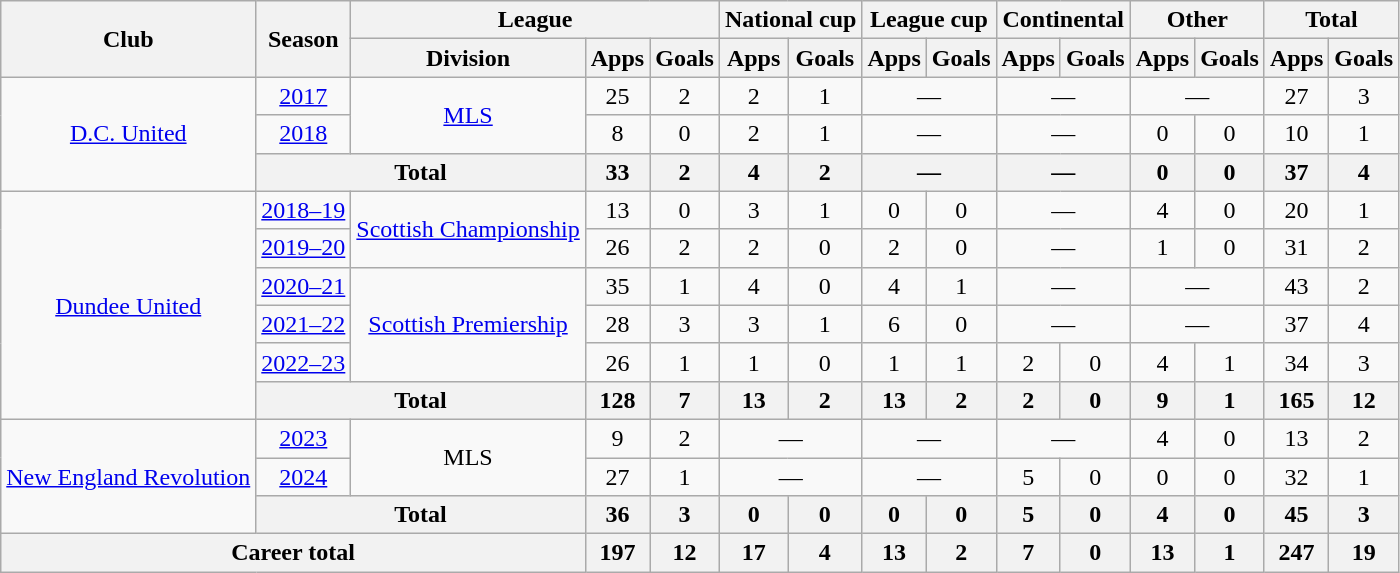<table class="wikitable" style="text-align: center;">
<tr>
<th rowspan=2>Club</th>
<th rowspan=2>Season</th>
<th colspan=3>League</th>
<th colspan=2>National cup</th>
<th colspan=2>League cup</th>
<th colspan=2>Continental</th>
<th colspan=2>Other</th>
<th colspan=2>Total</th>
</tr>
<tr>
<th>Division</th>
<th>Apps</th>
<th>Goals</th>
<th>Apps</th>
<th>Goals</th>
<th>Apps</th>
<th>Goals</th>
<th>Apps</th>
<th>Goals</th>
<th>Apps</th>
<th>Goals</th>
<th>Apps</th>
<th>Goals</th>
</tr>
<tr>
<td rowspan=3><a href='#'>D.C. United</a></td>
<td><a href='#'>2017</a></td>
<td rowspan=2><a href='#'>MLS</a></td>
<td>25</td>
<td>2</td>
<td>2</td>
<td>1</td>
<td colspan=2>—</td>
<td colspan=2>—</td>
<td colspan=2>—</td>
<td>27</td>
<td>3</td>
</tr>
<tr>
<td><a href='#'>2018</a></td>
<td>8</td>
<td>0</td>
<td>2</td>
<td>1</td>
<td colspan=2>—</td>
<td colspan=2>—</td>
<td>0</td>
<td>0</td>
<td>10</td>
<td>1</td>
</tr>
<tr>
<th colspan=2>Total</th>
<th>33</th>
<th>2</th>
<th>4</th>
<th>2</th>
<th colspan=2>—</th>
<th colspan=2>—</th>
<th>0</th>
<th>0</th>
<th>37</th>
<th>4</th>
</tr>
<tr>
<td rowspan=6><a href='#'>Dundee United</a></td>
<td><a href='#'>2018–19</a></td>
<td rowspan=2><a href='#'>Scottish Championship</a></td>
<td>13</td>
<td>0</td>
<td>3</td>
<td>1</td>
<td>0</td>
<td>0</td>
<td colspan=2>—</td>
<td>4</td>
<td>0</td>
<td>20</td>
<td>1</td>
</tr>
<tr>
<td><a href='#'>2019–20</a></td>
<td>26</td>
<td>2</td>
<td>2</td>
<td>0</td>
<td>2</td>
<td>0</td>
<td colspan=2>—</td>
<td>1</td>
<td>0</td>
<td>31</td>
<td>2</td>
</tr>
<tr>
<td><a href='#'>2020–21</a></td>
<td rowspan=3><a href='#'>Scottish Premiership</a></td>
<td>35</td>
<td>1</td>
<td>4</td>
<td>0</td>
<td>4</td>
<td>1</td>
<td colspan=2>—</td>
<td colspan=2>—</td>
<td>43</td>
<td>2</td>
</tr>
<tr>
<td><a href='#'>2021–22</a></td>
<td>28</td>
<td>3</td>
<td>3</td>
<td>1</td>
<td>6</td>
<td>0</td>
<td colspan=2>—</td>
<td colspan=2>—</td>
<td>37</td>
<td>4</td>
</tr>
<tr>
<td><a href='#'>2022–23</a></td>
<td>26</td>
<td>1</td>
<td>1</td>
<td>0</td>
<td>1</td>
<td>1</td>
<td>2</td>
<td>0</td>
<td>4</td>
<td>1</td>
<td>34</td>
<td>3</td>
</tr>
<tr>
<th colspan=2>Total</th>
<th>128</th>
<th>7</th>
<th>13</th>
<th>2</th>
<th>13</th>
<th>2</th>
<th>2</th>
<th>0</th>
<th>9</th>
<th>1</th>
<th>165</th>
<th>12</th>
</tr>
<tr>
<td rowspan=3><a href='#'>New England Revolution</a></td>
<td><a href='#'>2023</a></td>
<td rowspan=2>MLS</td>
<td>9</td>
<td>2</td>
<td colspan=2>—</td>
<td colspan=2>—</td>
<td colspan=2>—</td>
<td>4</td>
<td>0</td>
<td>13</td>
<td>2</td>
</tr>
<tr>
<td><a href='#'>2024</a></td>
<td>27</td>
<td>1</td>
<td colspan="2">—</td>
<td colspan=2>—</td>
<td>5</td>
<td>0</td>
<td>0</td>
<td>0</td>
<td>32</td>
<td>1</td>
</tr>
<tr>
<th colspan=2>Total</th>
<th>36</th>
<th>3</th>
<th>0</th>
<th>0</th>
<th>0</th>
<th>0</th>
<th>5</th>
<th>0</th>
<th>4</th>
<th>0</th>
<th>45</th>
<th>3</th>
</tr>
<tr>
<th colspan=3>Career total</th>
<th>197</th>
<th>12</th>
<th>17</th>
<th>4</th>
<th>13</th>
<th>2</th>
<th>7</th>
<th>0</th>
<th>13</th>
<th>1</th>
<th>247</th>
<th>19</th>
</tr>
</table>
